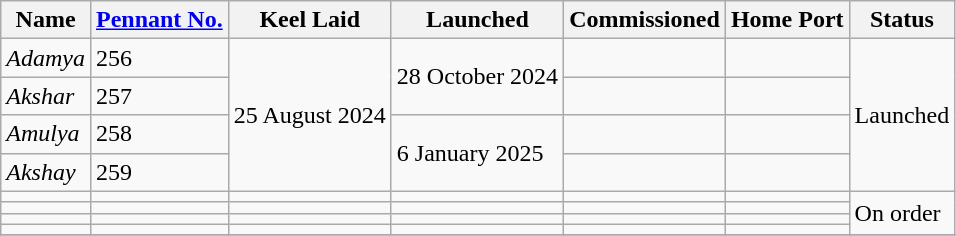<table class="wikitable">
<tr>
<th>Name</th>
<th><a href='#'>Pennant No.</a></th>
<th>Keel Laid</th>
<th>Launched</th>
<th>Commissioned</th>
<th>Home Port</th>
<th>Status</th>
</tr>
<tr>
<td><em>Adamya</em></td>
<td>256</td>
<td rowspan="4">25 August 2024</td>
<td rowspan="2">28 October 2024</td>
<td></td>
<td></td>
<td rowspan="4">Launched</td>
</tr>
<tr>
<td><em>Akshar</em></td>
<td>257</td>
<td></td>
<td></td>
</tr>
<tr>
<td><em>Amulya</em></td>
<td>258</td>
<td rowspan="2">6 January 2025</td>
<td></td>
<td></td>
</tr>
<tr>
<td><em>Akshay</em></td>
<td>259</td>
<td></td>
<td></td>
</tr>
<tr>
<td></td>
<td></td>
<td></td>
<td></td>
<td></td>
<td></td>
<td rowspan="4">On order</td>
</tr>
<tr>
<td></td>
<td></td>
<td></td>
<td></td>
<td></td>
<td></td>
</tr>
<tr>
<td></td>
<td></td>
<td></td>
<td></td>
<td></td>
<td></td>
</tr>
<tr>
<td></td>
<td></td>
<td></td>
<td></td>
<td></td>
<td></td>
</tr>
<tr>
</tr>
</table>
